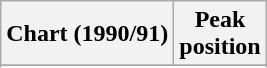<table class="wikitable sortable plainrowheaders" style="text-align:center">
<tr>
<th scope="col">Chart (1990/91)</th>
<th scope="col">Peak<br>position</th>
</tr>
<tr>
</tr>
<tr>
</tr>
</table>
